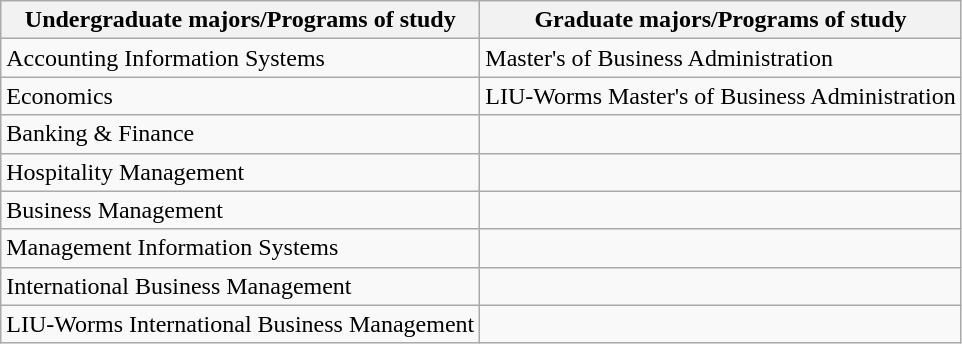<table class="wikitable">
<tr>
<th>Undergraduate majors/Programs of study</th>
<th>Graduate majors/Programs of study</th>
</tr>
<tr>
<td>Accounting Information Systems</td>
<td>Master's of Business Administration</td>
</tr>
<tr>
<td>Economics</td>
<td>LIU-Worms Master's of Business Administration</td>
</tr>
<tr>
<td>Banking & Finance</td>
<td></td>
</tr>
<tr>
<td>Hospitality Management</td>
<td></td>
</tr>
<tr>
<td>Business Management</td>
<td></td>
</tr>
<tr>
<td>Management Information Systems</td>
<td></td>
</tr>
<tr>
<td>International Business Management</td>
<td></td>
</tr>
<tr>
<td>LIU-Worms International Business Management</td>
<td></td>
</tr>
</table>
